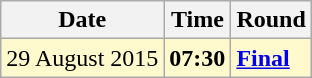<table class="wikitable">
<tr>
<th>Date</th>
<th>Time</th>
<th>Round</th>
</tr>
<tr style=background:lemonchiffon>
<td>29 August 2015</td>
<td><strong>07:30</strong></td>
<td><strong><a href='#'>Final</a></strong></td>
</tr>
</table>
